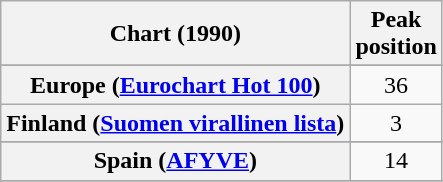<table class="wikitable sortable plainrowheaders" style="text-align:center">
<tr>
<th scope="col">Chart (1990)</th>
<th scope="col">Peak<br>position</th>
</tr>
<tr>
</tr>
<tr>
</tr>
<tr>
<th scope="row">Europe (<a href='#'>Eurochart Hot 100</a>)</th>
<td>36</td>
</tr>
<tr>
<th scope="row">Finland (<a href='#'>Suomen virallinen lista</a>)</th>
<td>3</td>
</tr>
<tr>
</tr>
<tr>
</tr>
<tr>
</tr>
<tr>
<th scope="row">Spain (<a href='#'>AFYVE</a>)</th>
<td>14</td>
</tr>
<tr>
</tr>
<tr>
</tr>
<tr>
</tr>
<tr>
</tr>
<tr>
</tr>
<tr>
</tr>
<tr>
</tr>
</table>
